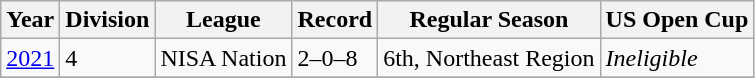<table class="wikitable">
<tr>
<th>Year</th>
<th>Division</th>
<th>League</th>
<th>Record</th>
<th>Regular Season</th>
<th>US Open Cup</th>
</tr>
<tr>
<td><a href='#'>2021</a></td>
<td>4</td>
<td>NISA Nation</td>
<td>2–0–8</td>
<td>6th, Northeast Region</td>
<td><em>Ineligible </em></td>
</tr>
<tr>
</tr>
</table>
